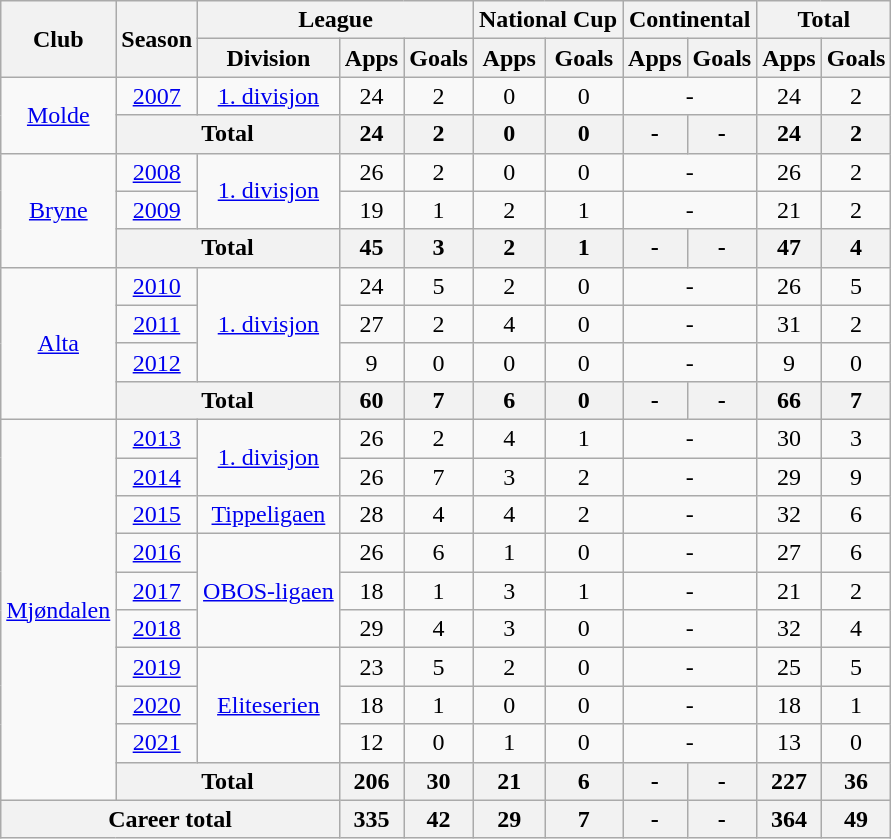<table class="wikitable" style="text-align: center;">
<tr>
<th rowspan="2">Club</th>
<th rowspan="2">Season</th>
<th colspan="3">League</th>
<th colspan="2">National Cup</th>
<th colspan="2">Continental</th>
<th colspan="2">Total</th>
</tr>
<tr>
<th>Division</th>
<th>Apps</th>
<th>Goals</th>
<th>Apps</th>
<th>Goals</th>
<th>Apps</th>
<th>Goals</th>
<th>Apps</th>
<th>Goals</th>
</tr>
<tr>
<td rowspan="2"><a href='#'>Molde</a></td>
<td><a href='#'>2007</a></td>
<td rowspan="1"><a href='#'>1. divisjon</a></td>
<td>24</td>
<td>2</td>
<td>0</td>
<td>0</td>
<td colspan="2">-</td>
<td>24</td>
<td>2</td>
</tr>
<tr>
<th colspan="2">Total</th>
<th>24</th>
<th>2</th>
<th>0</th>
<th>0</th>
<th>-</th>
<th>-</th>
<th>24</th>
<th>2</th>
</tr>
<tr>
<td rowspan="3"><a href='#'>Bryne</a></td>
<td><a href='#'>2008</a></td>
<td rowspan="2"><a href='#'>1. divisjon</a></td>
<td>26</td>
<td>2</td>
<td>0</td>
<td>0</td>
<td colspan="2">-</td>
<td>26</td>
<td>2</td>
</tr>
<tr>
<td><a href='#'>2009</a></td>
<td>19</td>
<td>1</td>
<td>2</td>
<td>1</td>
<td colspan="2">-</td>
<td>21</td>
<td>2</td>
</tr>
<tr>
<th colspan="2">Total</th>
<th>45</th>
<th>3</th>
<th>2</th>
<th>1</th>
<th>-</th>
<th>-</th>
<th>47</th>
<th>4</th>
</tr>
<tr>
<td rowspan="4"><a href='#'>Alta</a></td>
<td><a href='#'>2010</a></td>
<td rowspan="3"><a href='#'>1. divisjon</a></td>
<td>24</td>
<td>5</td>
<td>2</td>
<td>0</td>
<td colspan="2">-</td>
<td>26</td>
<td>5</td>
</tr>
<tr>
<td><a href='#'>2011</a></td>
<td>27</td>
<td>2</td>
<td>4</td>
<td>0</td>
<td colspan="2">-</td>
<td>31</td>
<td>2</td>
</tr>
<tr>
<td><a href='#'>2012</a></td>
<td>9</td>
<td>0</td>
<td>0</td>
<td>0</td>
<td colspan="2">-</td>
<td>9</td>
<td>0</td>
</tr>
<tr>
<th colspan="2">Total</th>
<th>60</th>
<th>7</th>
<th>6</th>
<th>0</th>
<th>-</th>
<th>-</th>
<th>66</th>
<th>7</th>
</tr>
<tr>
<td rowspan="10"><a href='#'>Mjøndalen</a></td>
<td><a href='#'>2013</a></td>
<td rowspan="2"><a href='#'>1. divisjon</a></td>
<td>26</td>
<td>2</td>
<td>4</td>
<td>1</td>
<td colspan="2">-</td>
<td>30</td>
<td>3</td>
</tr>
<tr>
<td><a href='#'>2014</a></td>
<td>26</td>
<td>7</td>
<td>3</td>
<td>2</td>
<td colspan="2">-</td>
<td>29</td>
<td>9</td>
</tr>
<tr>
<td><a href='#'>2015</a></td>
<td rowspan="1"><a href='#'>Tippeligaen</a></td>
<td>28</td>
<td>4</td>
<td>4</td>
<td>2</td>
<td colspan="2">-</td>
<td>32</td>
<td>6</td>
</tr>
<tr>
<td><a href='#'>2016</a></td>
<td rowspan="3"><a href='#'>OBOS-ligaen</a></td>
<td>26</td>
<td>6</td>
<td>1</td>
<td>0</td>
<td colspan="2">-</td>
<td>27</td>
<td>6</td>
</tr>
<tr>
<td><a href='#'>2017</a></td>
<td>18</td>
<td>1</td>
<td>3</td>
<td>1</td>
<td colspan="2">-</td>
<td>21</td>
<td>2</td>
</tr>
<tr>
<td><a href='#'>2018</a></td>
<td>29</td>
<td>4</td>
<td>3</td>
<td>0</td>
<td colspan="2">-</td>
<td>32</td>
<td>4</td>
</tr>
<tr>
<td><a href='#'>2019</a></td>
<td rowspan="3"><a href='#'>Eliteserien</a></td>
<td>23</td>
<td>5</td>
<td>2</td>
<td>0</td>
<td colspan="2">-</td>
<td>25</td>
<td>5</td>
</tr>
<tr>
<td><a href='#'>2020</a></td>
<td>18</td>
<td>1</td>
<td>0</td>
<td>0</td>
<td colspan="2">-</td>
<td>18</td>
<td>1</td>
</tr>
<tr>
<td><a href='#'>2021</a></td>
<td>12</td>
<td>0</td>
<td>1</td>
<td>0</td>
<td colspan="2">-</td>
<td>13</td>
<td>0</td>
</tr>
<tr>
<th colspan="2">Total</th>
<th>206</th>
<th>30</th>
<th>21</th>
<th>6</th>
<th>-</th>
<th>-</th>
<th>227</th>
<th>36</th>
</tr>
<tr>
<th colspan="3">Career total</th>
<th>335</th>
<th>42</th>
<th>29</th>
<th>7</th>
<th>-</th>
<th>-</th>
<th>364</th>
<th>49</th>
</tr>
</table>
